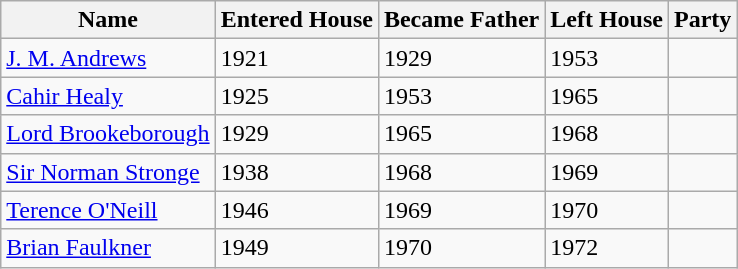<table class="wikitable">
<tr>
<th>Name</th>
<th>Entered House</th>
<th>Became Father</th>
<th>Left House</th>
<th colspan=2>Party</th>
</tr>
<tr>
<td><a href='#'>J. M. Andrews</a></td>
<td>1921</td>
<td>1929</td>
<td>1953</td>
<td></td>
</tr>
<tr>
<td><a href='#'>Cahir Healy</a></td>
<td>1925</td>
<td>1953</td>
<td>1965</td>
<td></td>
</tr>
<tr>
<td><a href='#'>Lord Brookeborough</a></td>
<td>1929</td>
<td>1965</td>
<td>1968</td>
<td></td>
</tr>
<tr>
<td><a href='#'>Sir Norman Stronge</a></td>
<td>1938</td>
<td>1968</td>
<td>1969</td>
<td></td>
</tr>
<tr>
<td><a href='#'>Terence O'Neill</a></td>
<td>1946</td>
<td>1969</td>
<td>1970</td>
<td></td>
</tr>
<tr>
<td><a href='#'>Brian Faulkner</a></td>
<td>1949</td>
<td>1970</td>
<td>1972</td>
<td></td>
</tr>
</table>
